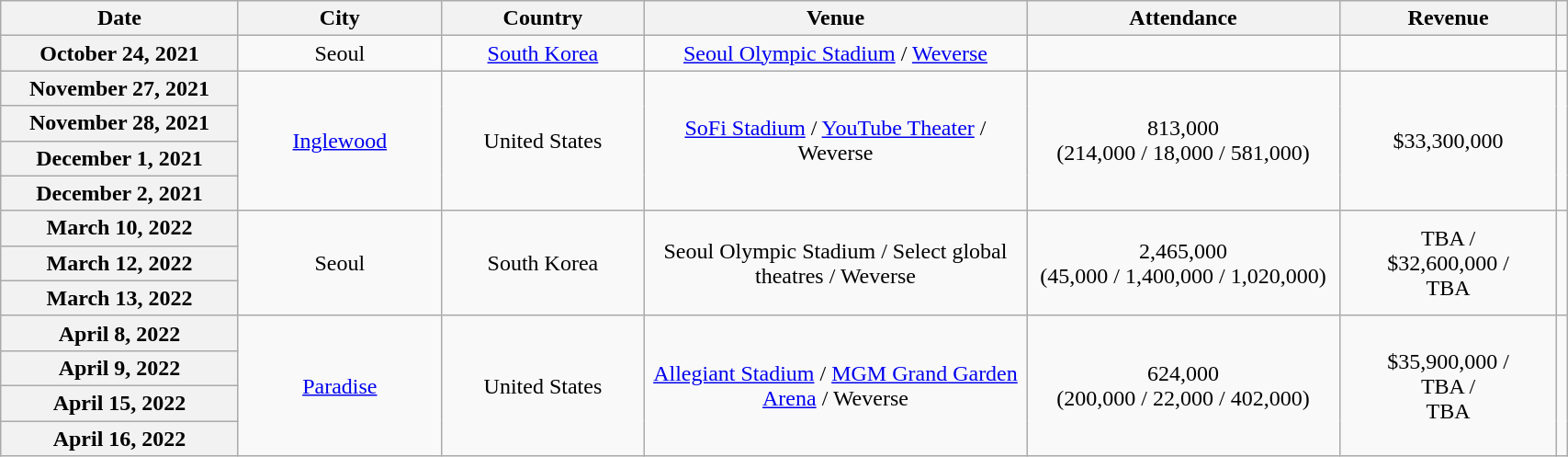<table class="wikitable plainrowheaders" style="text-align:center;">
<tr>
<th scope="col" width="165">Date</th>
<th scope="col" width="140">City</th>
<th scope="col" width="140">Country</th>
<th scope="col" width="270">Venue</th>
<th scope="col" width="220">Attendance</th>
<th scope="col" width="150">Revenue</th>
<th scope="col" class="unsortable"></th>
</tr>
<tr>
<th scope="row" style="text-align:center;">October 24, 2021</th>
<td>Seoul</td>
<td><a href='#'>South Korea</a></td>
<td><a href='#'>Seoul Olympic Stadium</a> / <a href='#'>Weverse</a></td>
<td></td>
<td></td>
<td></td>
</tr>
<tr>
<th scope="row" style="text-align:center;">November 27, 2021</th>
<td rowspan="4"><a href='#'>Inglewood</a></td>
<td rowspan="4">United States</td>
<td rowspan="4"><a href='#'>SoFi Stadium</a> / <a href='#'>YouTube Theater</a> / Weverse</td>
<td rowspan="4">813,000<br>(214,000 / 18,000 / 581,000)</td>
<td rowspan="4">$33,300,000</td>
<td rowspan="4"></td>
</tr>
<tr>
<th scope="row" style="text-align:center;">November 28, 2021</th>
</tr>
<tr>
<th scope="row" style="text-align:center;">December 1, 2021</th>
</tr>
<tr>
<th scope="row" style="text-align:center;">December 2, 2021</th>
</tr>
<tr>
<th scope="row" style="text-align:center;">March 10, 2022</th>
<td rowspan="3">Seoul</td>
<td rowspan="3">South Korea</td>
<td rowspan="3">Seoul Olympic Stadium / Select global theatres / Weverse</td>
<td rowspan="3">2,465,000<br>(45,000 / 1,400,000 / 1,020,000)</td>
<td rowspan="3">TBA /<br>$32,600,000 /<br>TBA</td>
<td rowspan="3"></td>
</tr>
<tr>
<th scope="row" style="text-align:center;">March 12, 2022</th>
</tr>
<tr>
<th scope="row" style="text-align:center;">March 13, 2022</th>
</tr>
<tr>
<th scope="row" style="text-align:center;">April 8, 2022</th>
<td rowspan="4"><a href='#'>Paradise</a></td>
<td rowspan="4">United States</td>
<td rowspan="4"><a href='#'>Allegiant Stadium</a> / <a href='#'>MGM Grand Garden Arena</a> / Weverse</td>
<td rowspan="4">624,000<br>(200,000 / 22,000 / 402,000)</td>
<td rowspan="4">$35,900,000 /<br>TBA /<br>TBA</td>
<td rowspan="4"></td>
</tr>
<tr>
<th scope="row" style="text-align:center;">April 9, 2022</th>
</tr>
<tr>
<th scope="row" style="text-align:center;">April 15, 2022</th>
</tr>
<tr>
<th scope="row" style="text-align:center;">April 16, 2022</th>
</tr>
</table>
